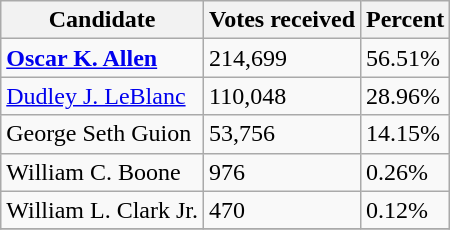<table class="wikitable">
<tr>
<th>Candidate</th>
<th>Votes received</th>
<th>Percent</th>
</tr>
<tr>
<td><strong><a href='#'>Oscar K. Allen</a></strong></td>
<td>214,699</td>
<td>56.51%</td>
</tr>
<tr>
<td><a href='#'>Dudley J. LeBlanc</a></td>
<td>110,048</td>
<td>28.96%</td>
</tr>
<tr>
<td>George Seth Guion</td>
<td>53,756</td>
<td>14.15%</td>
</tr>
<tr>
<td>William C. Boone</td>
<td>976</td>
<td>0.26%</td>
</tr>
<tr>
<td>William L. Clark Jr.</td>
<td>470</td>
<td>0.12%</td>
</tr>
<tr>
</tr>
</table>
